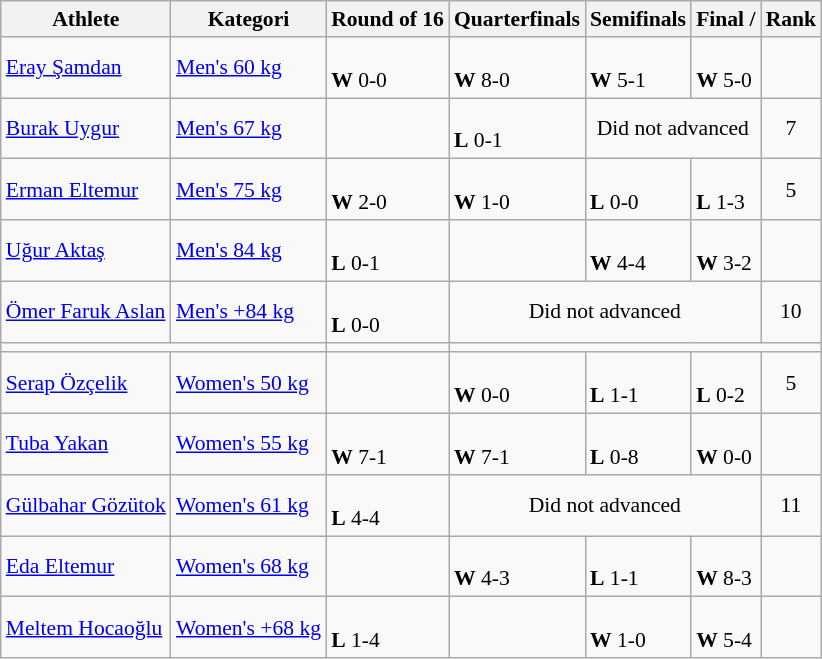<table class=wikitable style="font-size:90%">
<tr>
<th>Athlete</th>
<th>Kategori</th>
<th>Round of 16</th>
<th>Quarterfinals</th>
<th>Semifinals</th>
<th>Final / </th>
<th>Rank</th>
</tr>
<tr>
<td><a href='#'>Eray Şamdan</a></td>
<td><a href='#'>Men's 60 kg</a></td>
<td><br><strong>W</strong> 0-0</td>
<td><br><strong>W</strong> 8-0</td>
<td><br><strong>W</strong> 5-1</td>
<td><br><strong>W</strong> 5-0</td>
<td align=center></td>
</tr>
<tr>
<td><a href='#'>Burak Uygur</a></td>
<td><a href='#'>Men's 67 kg</a></td>
<td></td>
<td><br><strong>L</strong> 0-1</td>
<td colspan=2 align=center>Did not advanced</td>
<td align=center>7</td>
</tr>
<tr>
<td><a href='#'>Erman Eltemur</a></td>
<td><a href='#'>Men's 75 kg</a></td>
<td><br><strong>W</strong> 2-0</td>
<td><br><strong>W</strong> 1-0</td>
<td><br><strong>L</strong> 0-0</td>
<td><br><strong>L</strong> 1-3</td>
<td align=center>5</td>
</tr>
<tr>
<td><a href='#'>Uğur Aktaş</a></td>
<td><a href='#'>Men's 84 kg</a></td>
<td><br><strong>L</strong> 0-1</td>
<td></td>
<td><br><strong>W</strong> 4-4</td>
<td><br><strong>W</strong> 3-2</td>
<td align=center></td>
</tr>
<tr>
<td><a href='#'>Ömer Faruk Aslan</a></td>
<td><a href='#'>Men's +84 kg</a></td>
<td><br><strong>L</strong> 0-0</td>
<td colspan=3 align=center>Did not advanced</td>
<td align=center>10</td>
</tr>
<tr>
<td colspan=2 align=center></td>
<td></td>
</tr>
<tr>
<td><a href='#'>Serap Özçelik</a></td>
<td><a href='#'>Women's 50 kg</a></td>
<td></td>
<td><br><strong>W</strong> 0-0</td>
<td><br><strong>L</strong> 1-1</td>
<td><br><strong>L</strong> 0-2</td>
<td align=center>5</td>
</tr>
<tr>
<td><a href='#'>Tuba Yakan</a></td>
<td><a href='#'>Women's 55 kg</a></td>
<td><br><strong>W</strong> 7-1</td>
<td><br><strong>W</strong> 7-1</td>
<td><br><strong>L</strong> 0-8</td>
<td><br><strong>W</strong> 0-0</td>
<td align=center></td>
</tr>
<tr>
<td><a href='#'>Gülbahar Gözütok</a></td>
<td><a href='#'>Women's 61 kg</a></td>
<td><br><strong>L</strong> 4-4</td>
<td colspan=3 align=center>Did not advanced</td>
<td align=center>11</td>
</tr>
<tr>
<td><a href='#'>Eda Eltemur</a></td>
<td><a href='#'>Women's 68 kg</a></td>
<td></td>
<td><br><strong>W</strong> 4-3</td>
<td><br><strong>L</strong> 1-1</td>
<td><br><strong>W</strong> 8-3</td>
<td align=center></td>
</tr>
<tr>
<td><a href='#'>Meltem Hocaoğlu</a></td>
<td><a href='#'>Women's +68 kg</a></td>
<td><br><strong>L</strong> 1-4</td>
<td></td>
<td><br><strong>W</strong> 1-0</td>
<td><br><strong>W</strong> 5-4</td>
<td align=center></td>
</tr>
</table>
